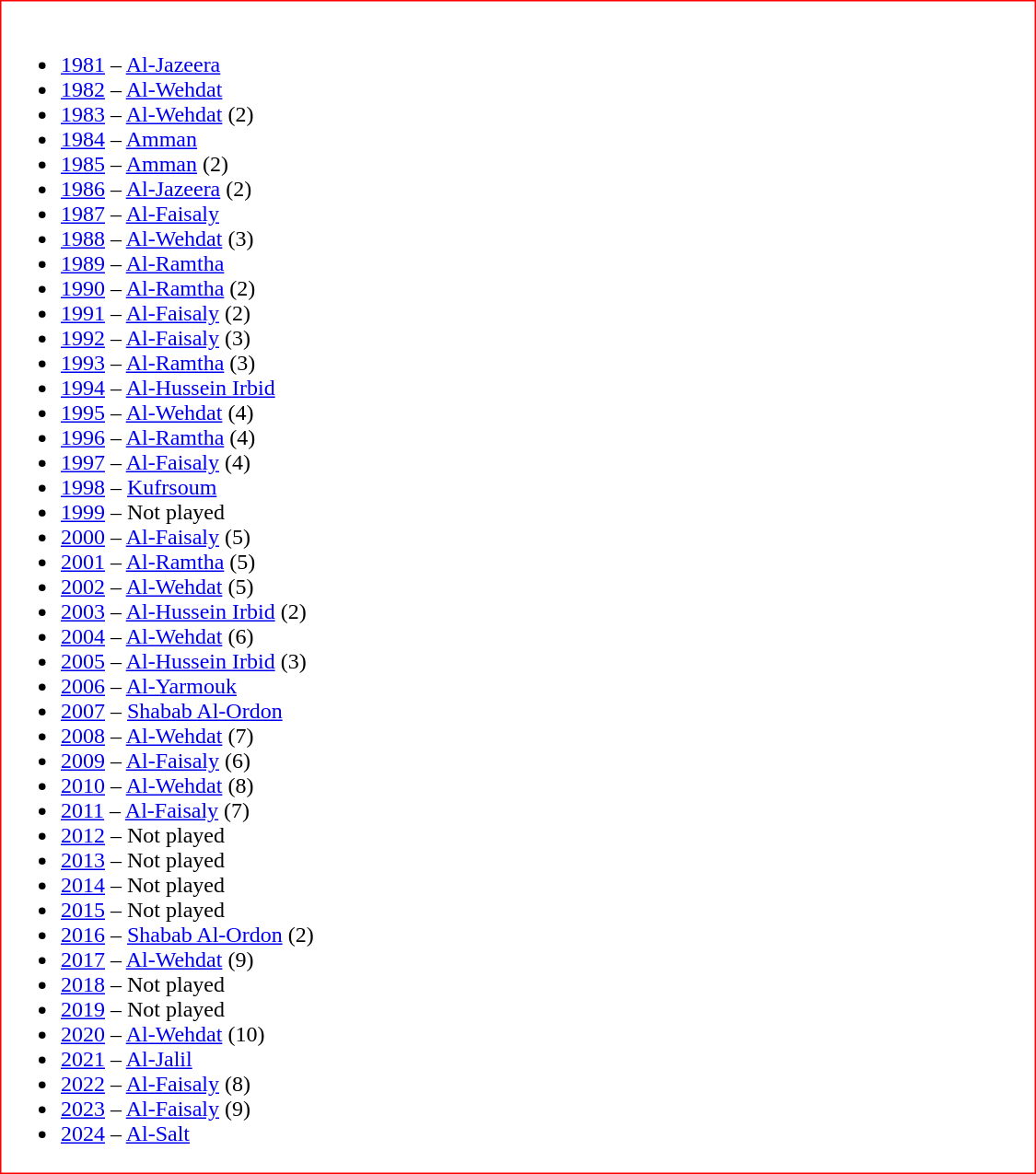<table class="toccolours" style="border: #FF0000 solid 1px; background: #FFFFFF; font-size: 100%; width: 750px">
<tr>
<td><br><ul><li><a href='#'>1981</a> – <a href='#'>Al-Jazeera</a></li><li><a href='#'>1982</a> – <a href='#'>Al-Wehdat</a></li><li><a href='#'>1983</a> – <a href='#'>Al-Wehdat</a> (2)</li><li><a href='#'>1984</a> – <a href='#'>Amman</a></li><li><a href='#'>1985</a> – <a href='#'>Amman</a> (2)</li><li><a href='#'>1986</a> – <a href='#'>Al-Jazeera</a> (2)</li><li><a href='#'>1987</a> – <a href='#'>Al-Faisaly</a></li><li><a href='#'>1988</a> – <a href='#'>Al-Wehdat</a> (3)</li><li><a href='#'>1989</a> – <a href='#'>Al-Ramtha</a></li><li><a href='#'>1990</a> – <a href='#'>Al-Ramtha</a> (2)</li><li><a href='#'>1991</a> – <a href='#'>Al-Faisaly</a> (2)</li><li><a href='#'>1992</a> – <a href='#'>Al-Faisaly</a> (3)</li><li><a href='#'>1993</a> – <a href='#'>Al-Ramtha</a> (3)</li><li><a href='#'>1994</a> – <a href='#'>Al-Hussein Irbid</a></li><li><a href='#'>1995</a> – <a href='#'>Al-Wehdat</a> (4)</li><li><a href='#'>1996</a> – <a href='#'>Al-Ramtha</a> (4)</li><li><a href='#'>1997</a> – <a href='#'>Al-Faisaly</a> (4)</li><li><a href='#'>1998</a> – <a href='#'>Kufrsoum</a></li><li><a href='#'>1999</a> – Not played</li><li><a href='#'>2000</a> – <a href='#'>Al-Faisaly</a> (5)</li><li><a href='#'>2001</a> – <a href='#'>Al-Ramtha</a> (5)</li><li><a href='#'>2002</a> – <a href='#'>Al-Wehdat</a> (5)</li><li><a href='#'>2003</a> – <a href='#'>Al-Hussein Irbid</a> (2)</li><li><a href='#'>2004</a> – <a href='#'>Al-Wehdat</a> (6)</li><li><a href='#'>2005</a> – <a href='#'>Al-Hussein Irbid</a> (3)</li><li><a href='#'>2006</a> – <a href='#'>Al-Yarmouk</a></li><li><a href='#'>2007</a> – <a href='#'>Shabab Al-Ordon</a></li><li><a href='#'>2008</a> – <a href='#'>Al-Wehdat</a> (7)</li><li><a href='#'>2009</a> – <a href='#'>Al-Faisaly</a> (6)</li><li><a href='#'>2010</a> – <a href='#'>Al-Wehdat</a> (8)</li><li><a href='#'>2011</a> – <a href='#'>Al-Faisaly</a> (7)</li><li><a href='#'>2012</a> – Not played</li><li><a href='#'>2013</a> – Not played</li><li><a href='#'>2014</a> – Not played</li><li><a href='#'>2015</a> – Not played</li><li><a href='#'>2016</a> – <a href='#'>Shabab Al-Ordon</a> (2)</li><li><a href='#'>2017</a> – <a href='#'>Al-Wehdat</a> (9)</li><li><a href='#'>2018</a> – Not played</li><li><a href='#'>2019</a> – Not played</li><li><a href='#'>2020</a> – <a href='#'>Al-Wehdat</a> (10)</li><li><a href='#'>2021</a> – <a href='#'>Al-Jalil</a></li><li><a href='#'>2022</a> – <a href='#'>Al-Faisaly</a> (8)</li><li><a href='#'>2023</a> – <a href='#'>Al-Faisaly</a> (9)</li><li><a href='#'>2024</a> – <a href='#'>Al-Salt</a></li></ul></td>
</tr>
</table>
